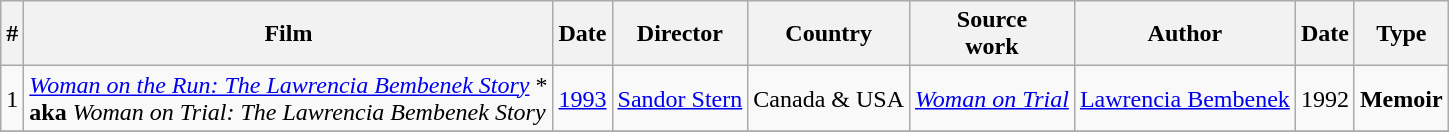<table class="wikitable">
<tr>
<th>#</th>
<th>Film</th>
<th>Date</th>
<th>Director</th>
<th>Country</th>
<th>Source<br>work</th>
<th>Author</th>
<th>Date</th>
<th>Type</th>
</tr>
<tr>
<td>1</td>
<td><em><a href='#'>Woman on the Run: The Lawrencia Bembenek Story</a></em> *<br><strong>aka</strong> <em>Woman on Trial: The Lawrencia Bembenek Story</em></td>
<td><a href='#'>1993</a></td>
<td><a href='#'>Sandor Stern</a></td>
<td>Canada & USA</td>
<td><em><a href='#'>Woman on Trial</a></em></td>
<td><a href='#'>Lawrencia Bembenek</a></td>
<td>1992</td>
<td><strong>Memoir</strong></td>
</tr>
<tr>
</tr>
</table>
